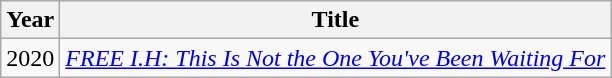<table class="wikitable">
<tr>
<th>Year</th>
<th>Title</th>
</tr>
<tr>
<td>2020</td>
<td><em><a href='#'>FREE I.H: This Is Not the One You've Been Waiting For</a></em></td>
</tr>
</table>
